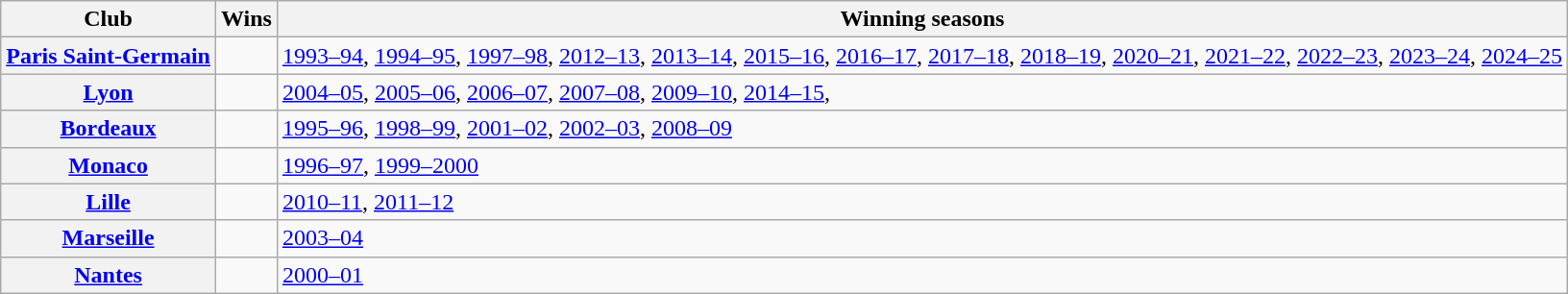<table class="wikitable sortable plainrowheaders">
<tr>
<th scope="col">Club</th>
<th scope="col">Wins</th>
<th scope="col" class="unsortable">Winning seasons</th>
</tr>
<tr>
<th scope="row"><a href='#'>Paris Saint-Germain</a></th>
<td></td>
<td><a href='#'>1993–94</a>, <a href='#'>1994–95</a>, <a href='#'>1997–98</a>, <a href='#'>2012–13</a>, <a href='#'>2013–14</a>, <a href='#'>2015–16</a>, <a href='#'>2016–17</a>, <a href='#'>2017–18</a>, <a href='#'>2018–19</a>, <a href='#'>2020–21</a>, <a href='#'>2021–22</a>, <a href='#'>2022–23</a>, <a href='#'>2023–24</a>, <a href='#'>2024–25</a></td>
</tr>
<tr>
<th scope="row"><a href='#'>Lyon</a></th>
<td></td>
<td><a href='#'>2004–05</a>, <a href='#'>2005–06</a>, <a href='#'>2006–07</a>, <a href='#'>2007–08</a>,  <a href='#'>2009–10</a>, <a href='#'>2014–15</a>,</td>
</tr>
<tr>
<th scope="row"><a href='#'>Bordeaux</a></th>
<td></td>
<td><a href='#'>1995–96</a>, <a href='#'>1998–99</a>, <a href='#'>2001–02</a>, <a href='#'>2002–03</a>, <a href='#'>2008–09</a></td>
</tr>
<tr>
<th scope="row"><a href='#'>Monaco</a></th>
<td></td>
<td><a href='#'>1996–97</a>, <a href='#'>1999–2000</a></td>
</tr>
<tr>
<th scope="row"><a href='#'>Lille</a></th>
<td></td>
<td><a href='#'>2010–11</a>, <a href='#'>2011–12</a></td>
</tr>
<tr>
<th scope="row"><a href='#'>Marseille</a></th>
<td></td>
<td><a href='#'>2003–04</a></td>
</tr>
<tr>
<th scope="row"><a href='#'>Nantes</a></th>
<td></td>
<td><a href='#'>2000–01</a></td>
</tr>
</table>
